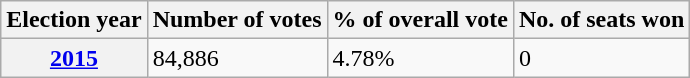<table class="wikitable">
<tr>
<th>Election year</th>
<th>Number of votes</th>
<th>% of overall vote</th>
<th>No. of seats won</th>
</tr>
<tr>
<th><a href='#'>2015</a></th>
<td>84,886</td>
<td>4.78%</td>
<td>0</td>
</tr>
</table>
